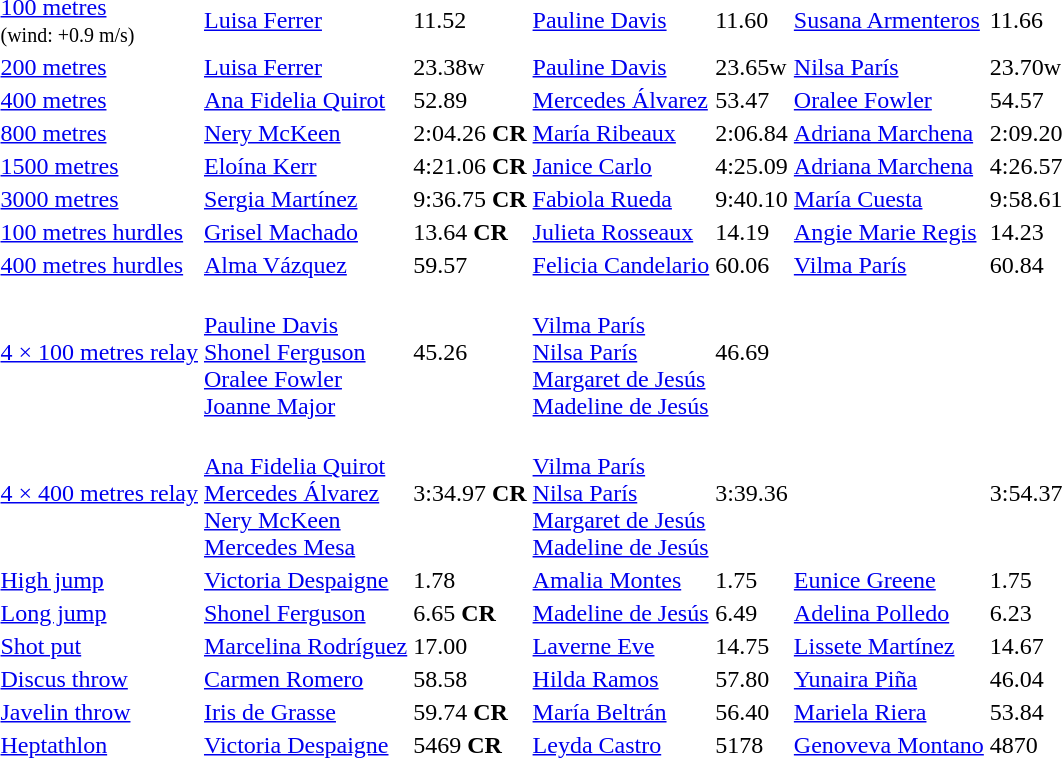<table>
<tr>
<td><a href='#'>100 metres</a><br><small>(wind: +0.9 m/s)</small></td>
<td><a href='#'>Luisa Ferrer</a><br> </td>
<td>11.52</td>
<td><a href='#'>Pauline Davis</a><br> </td>
<td>11.60</td>
<td><a href='#'>Susana Armenteros</a><br> </td>
<td>11.66</td>
</tr>
<tr>
<td><a href='#'>200 metres</a></td>
<td><a href='#'>Luisa Ferrer</a><br> </td>
<td>23.38w</td>
<td><a href='#'>Pauline Davis</a><br> </td>
<td>23.65w</td>
<td><a href='#'>Nilsa París</a><br> </td>
<td>23.70w</td>
</tr>
<tr>
<td><a href='#'>400 metres</a></td>
<td><a href='#'>Ana Fidelia Quirot</a><br> </td>
<td>52.89</td>
<td><a href='#'>Mercedes Álvarez</a><br> </td>
<td>53.47</td>
<td><a href='#'>Oralee Fowler</a><br> </td>
<td>54.57</td>
</tr>
<tr>
<td><a href='#'>800 metres</a></td>
<td><a href='#'>Nery McKeen</a><br> </td>
<td>2:04.26 <strong>CR</strong></td>
<td><a href='#'>María Ribeaux</a><br> </td>
<td>2:06.84</td>
<td><a href='#'>Adriana Marchena</a><br> </td>
<td>2:09.20</td>
</tr>
<tr>
<td><a href='#'>1500 metres</a></td>
<td><a href='#'>Eloína Kerr</a><br> </td>
<td>4:21.06 <strong>CR</strong></td>
<td><a href='#'>Janice Carlo</a><br> </td>
<td>4:25.09</td>
<td><a href='#'>Adriana Marchena</a><br> </td>
<td>4:26.57</td>
</tr>
<tr>
<td><a href='#'>3000 metres</a></td>
<td><a href='#'>Sergia Martínez</a><br> </td>
<td>9:36.75 <strong>CR</strong></td>
<td><a href='#'>Fabiola Rueda</a><br> </td>
<td>9:40.10</td>
<td><a href='#'>María Cuesta</a><br> </td>
<td>9:58.61</td>
</tr>
<tr>
<td><a href='#'>100 metres hurdles</a></td>
<td><a href='#'>Grisel Machado</a><br> </td>
<td>13.64 <strong>CR</strong></td>
<td><a href='#'>Julieta Rosseaux</a><br> </td>
<td>14.19</td>
<td><a href='#'>Angie Marie Regis</a><br> </td>
<td>14.23</td>
</tr>
<tr>
<td><a href='#'>400 metres hurdles</a></td>
<td><a href='#'>Alma Vázquez</a><br> </td>
<td>59.57</td>
<td><a href='#'>Felicia Candelario</a><br> </td>
<td>60.06</td>
<td><a href='#'>Vilma París</a><br> </td>
<td>60.84</td>
</tr>
<tr>
<td><a href='#'>4 × 100 metres relay</a></td>
<td><br><a href='#'>Pauline Davis</a><br><a href='#'>Shonel Ferguson</a><br><a href='#'>Oralee Fowler</a><br><a href='#'>Joanne Major</a></td>
<td>45.26</td>
<td><br><a href='#'>Vilma París</a><br><a href='#'>Nilsa París</a><br><a href='#'>Margaret de Jesús</a><br><a href='#'>Madeline de Jesús</a></td>
<td>46.69</td>
<td></td>
<td></td>
</tr>
<tr>
<td><a href='#'>4 × 400 metres relay</a></td>
<td><br><a href='#'>Ana Fidelia Quirot</a><br><a href='#'>Mercedes Álvarez</a><br><a href='#'>Nery McKeen</a><br><a href='#'>Mercedes Mesa</a></td>
<td>3:34.97 <strong>CR</strong></td>
<td><br><a href='#'>Vilma París</a><br><a href='#'>Nilsa París</a><br><a href='#'>Margaret de Jesús</a><br><a href='#'>Madeline de Jesús</a></td>
<td>3:39.36</td>
<td></td>
<td>3:54.37</td>
</tr>
<tr>
<td><a href='#'>High jump</a></td>
<td><a href='#'>Victoria Despaigne</a><br> </td>
<td>1.78</td>
<td><a href='#'>Amalia Montes</a><br> </td>
<td>1.75</td>
<td><a href='#'>Eunice Greene</a><br> </td>
<td>1.75</td>
</tr>
<tr>
<td><a href='#'>Long jump</a></td>
<td><a href='#'>Shonel Ferguson</a><br> </td>
<td>6.65 <strong>CR</strong></td>
<td><a href='#'>Madeline de Jesús</a><br> </td>
<td>6.49</td>
<td><a href='#'>Adelina Polledo</a><br> </td>
<td>6.23</td>
</tr>
<tr>
<td><a href='#'>Shot put</a></td>
<td><a href='#'>Marcelina Rodríguez</a><br> </td>
<td>17.00</td>
<td><a href='#'>Laverne Eve</a><br> </td>
<td>14.75</td>
<td><a href='#'>Lissete Martínez</a><br> </td>
<td>14.67</td>
</tr>
<tr>
<td><a href='#'>Discus throw</a></td>
<td><a href='#'>Carmen Romero</a><br> </td>
<td>58.58</td>
<td><a href='#'>Hilda Ramos</a><br> </td>
<td>57.80</td>
<td><a href='#'>Yunaira Piña</a><br> </td>
<td>46.04</td>
</tr>
<tr>
<td><a href='#'>Javelin throw</a></td>
<td><a href='#'>Iris de Grasse</a><br> </td>
<td>59.74 <strong>CR</strong></td>
<td><a href='#'>María Beltrán</a><br> </td>
<td>56.40</td>
<td><a href='#'>Mariela Riera</a><br> </td>
<td>53.84</td>
</tr>
<tr>
<td><a href='#'>Heptathlon</a></td>
<td><a href='#'>Victoria Despaigne</a><br> </td>
<td>5469 <strong>CR</strong></td>
<td><a href='#'>Leyda Castro</a><br> </td>
<td>5178</td>
<td><a href='#'>Genoveva Montano</a><br> </td>
<td>4870</td>
</tr>
</table>
